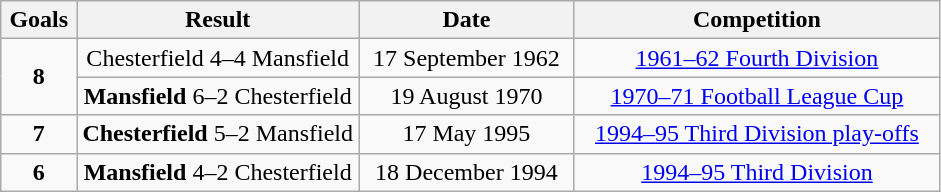<table class="wikitable sortable" style="text-align:center;">
<tr>
<th>Goals</th>
<th style="width:30%;">Result</th>
<th>Date</th>
<th>Competition</th>
</tr>
<tr>
<td rowspan="2"><strong>8</strong></td>
<td>Chesterfield 4–4 Mansfield</td>
<td>17 September 1962</td>
<td><a href='#'>1961–62 Fourth Division</a></td>
</tr>
<tr>
<td><strong>Mansfield</strong> 6–2 Chesterfield</td>
<td>19 August 1970</td>
<td><a href='#'>1970–71 Football League Cup</a></td>
</tr>
<tr>
<td><strong>7</strong></td>
<td><strong>Chesterfield</strong> 5–2 Mansfield</td>
<td>17 May 1995</td>
<td><a href='#'>1994–95 Third Division play-offs</a></td>
</tr>
<tr>
<td><strong>6</strong></td>
<td><strong>Mansfield</strong> 4–2 Chesterfield</td>
<td>18 December 1994</td>
<td><a href='#'>1994–95 Third Division</a></td>
</tr>
</table>
